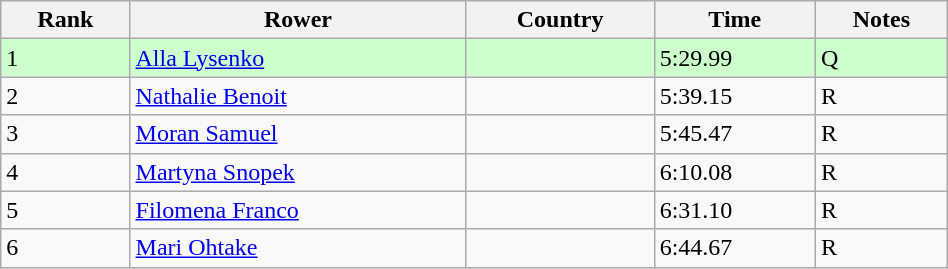<table class="wikitable" width=50%>
<tr>
<th>Rank</th>
<th>Rower</th>
<th>Country</th>
<th>Time</th>
<th>Notes</th>
</tr>
<tr bgcolor=ccffcc>
<td>1</td>
<td><a href='#'>Alla Lysenko</a></td>
<td></td>
<td>5:29.99</td>
<td>Q</td>
</tr>
<tr>
<td>2</td>
<td><a href='#'>Nathalie Benoit</a></td>
<td></td>
<td>5:39.15</td>
<td>R</td>
</tr>
<tr>
<td>3</td>
<td><a href='#'>Moran Samuel</a></td>
<td></td>
<td>5:45.47</td>
<td>R</td>
</tr>
<tr>
<td>4</td>
<td><a href='#'>Martyna Snopek</a></td>
<td></td>
<td>6:10.08</td>
<td>R</td>
</tr>
<tr>
<td>5</td>
<td><a href='#'>Filomena Franco</a></td>
<td></td>
<td>6:31.10</td>
<td>R</td>
</tr>
<tr>
<td>6</td>
<td><a href='#'>Mari Ohtake</a></td>
<td></td>
<td>6:44.67</td>
<td>R</td>
</tr>
</table>
